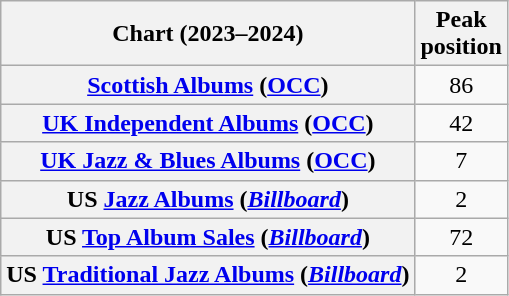<table class="wikitable sortable plainrowheaders" style="text-align:center">
<tr>
<th scope="col">Chart (2023–2024)</th>
<th scope="col">Peak<br>position</th>
</tr>
<tr>
<th scope="row"><a href='#'>Scottish Albums</a> (<a href='#'>OCC</a>)</th>
<td>86</td>
</tr>
<tr>
<th scope="row"><a href='#'>UK Independent Albums</a> (<a href='#'>OCC</a>)</th>
<td>42</td>
</tr>
<tr>
<th scope="row"><a href='#'>UK Jazz & Blues Albums</a> (<a href='#'>OCC</a>)</th>
<td>7</td>
</tr>
<tr>
<th scope="row">US <a href='#'>Jazz Albums</a> (<em><a href='#'>Billboard</a></em>)</th>
<td>2</td>
</tr>
<tr>
<th scope="row">US <a href='#'>Top Album Sales</a> (<em><a href='#'>Billboard</a></em>)</th>
<td>72</td>
</tr>
<tr>
<th scope="row">US <a href='#'>Traditional Jazz Albums</a> (<em><a href='#'>Billboard</a></em>)</th>
<td>2</td>
</tr>
</table>
